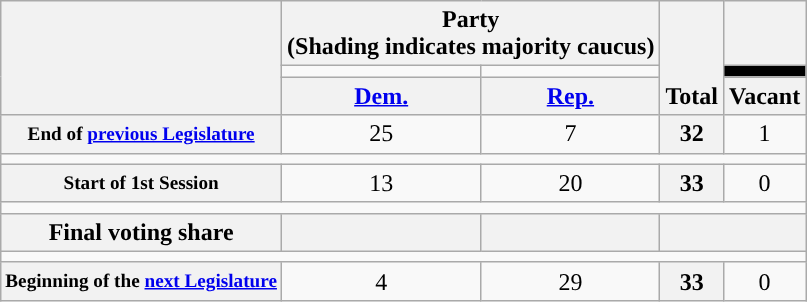<table class=wikitable style="text-align:center">
<tr style="vertical-align:bottom;">
<th rowspan=3></th>
<th colspan=2>Party <div>(Shading indicates majority caucus)</div></th>
<th rowspan=3>Total</th>
<th></th>
</tr>
<tr style="height:5px">
<td style="background-color:"></td>
<td style="background-color:"></td>
<td style="background:black;"></td>
</tr>
<tr>
<th><a href='#'>Dem.</a></th>
<th><a href='#'>Rep.</a></th>
<th>Vacant</th>
</tr>
<tr>
<th style="font-size:80%;">End of <a href='#'>previous Legislature</a></th>
<td>25</td>
<td>7</td>
<th>32</th>
<td>1</td>
</tr>
<tr>
<td colspan=5></td>
</tr>
<tr>
<th style="font-size:80%;">Start of 1st Session</th>
<td>13</td>
<td>20</td>
<th>33</th>
<td>0</td>
</tr>
<tr>
<td colspan=5></td>
</tr>
<tr>
<th>Final voting share</th>
<th></th>
<th></th>
<th colspan=2></th>
</tr>
<tr>
<td colspan=5></td>
</tr>
<tr>
<th style="font-size:80%;">Beginning of the <a href='#'>next Legislature</a></th>
<td>4</td>
<td>29</td>
<th>33</th>
<td>0</td>
</tr>
</table>
